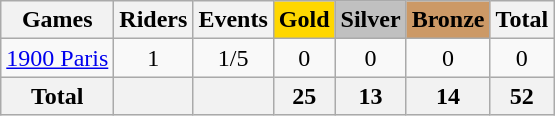<table class="wikitable sortable" style="text-align:center">
<tr>
<th>Games</th>
<th>Riders</th>
<th>Events</th>
<th style="background-color:gold;">Gold</th>
<th style="background-color:silver;">Silver</th>
<th style="background-color:#c96;">Bronze</th>
<th>Total</th>
</tr>
<tr>
<td align=left><a href='#'>1900 Paris</a></td>
<td>1</td>
<td>1/5</td>
<td>0</td>
<td>0</td>
<td>0</td>
<td>0</td>
</tr>
<tr>
<th>Total</th>
<th></th>
<th></th>
<th>25</th>
<th>13</th>
<th>14</th>
<th>52</th>
</tr>
</table>
